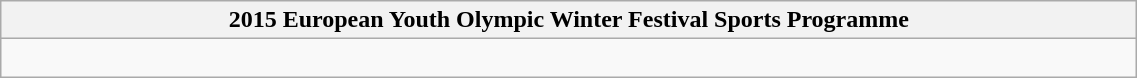<table class="wikitable" style="width: 60%;">
<tr>
<th>2015 European Youth Olympic Winter Festival Sports Programme</th>
</tr>
<tr>
<td><br></td>
</tr>
</table>
